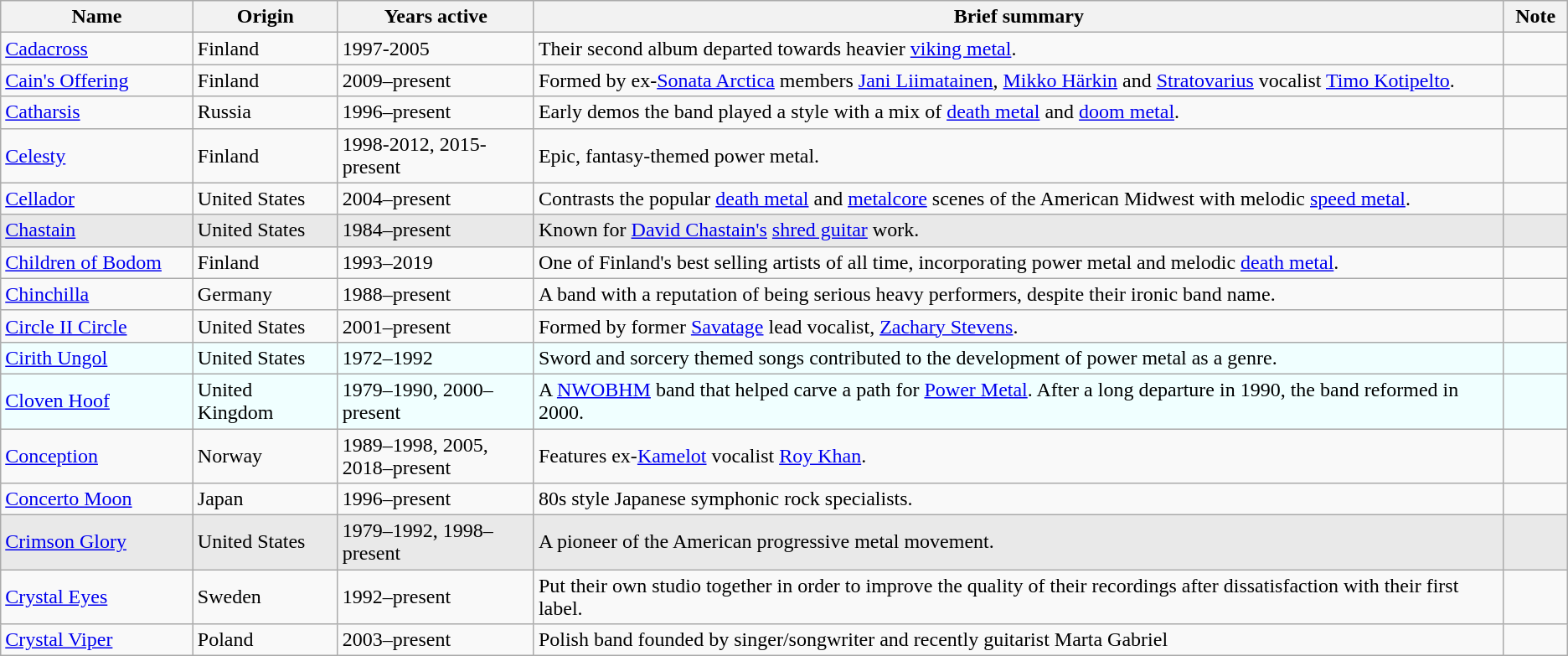<table class= "wikitable sortable sticky-header-multi">
<tr>
<th style="width:11em">Name</th>
<th style="width:8em">Origin</th>
<th style="width:12em">Years active</th>
<th style="width:65em">Brief summary</th>
<th style="width:3em">Note</th>
</tr>
<tr>
<td><a href='#'>Cadacross</a></td>
<td>Finland</td>
<td>1997-2005</td>
<td>Their second album departed towards heavier <a href='#'>viking metal</a>.</td>
<td></td>
</tr>
<tr>
<td><a href='#'>Cain's Offering</a></td>
<td>Finland</td>
<td>2009–present</td>
<td>Formed by ex-<a href='#'>Sonata Arctica</a> members <a href='#'>Jani Liimatainen</a>, <a href='#'>Mikko Härkin</a> and <a href='#'>Stratovarius</a> vocalist <a href='#'>Timo Kotipelto</a>.</td>
<td></td>
</tr>
<tr>
<td><a href='#'>Catharsis</a></td>
<td>Russia</td>
<td>1996–present</td>
<td>Early demos the band played a style with a mix of <a href='#'>death metal</a> and <a href='#'>doom metal</a>.</td>
<td></td>
</tr>
<tr>
<td><a href='#'>Celesty</a></td>
<td>Finland</td>
<td>1998-2012, 2015-present</td>
<td>Epic, fantasy-themed power metal.</td>
<td></td>
</tr>
<tr>
<td><a href='#'>Cellador</a></td>
<td>United States</td>
<td>2004–present</td>
<td>Contrasts the popular <a href='#'>death metal</a> and <a href='#'>metalcore</a> scenes of the American Midwest with melodic <a href='#'>speed metal</a>.</td>
<td></td>
</tr>
<tr style="background:#e9e9e9;">
<td><a href='#'>Chastain</a></td>
<td>United States</td>
<td>1984–present</td>
<td>Known for <a href='#'>David Chastain's</a> <a href='#'>shred guitar</a> work.</td>
<td></td>
</tr>
<tr>
<td><a href='#'>Children of Bodom</a></td>
<td>Finland</td>
<td>1993–2019</td>
<td>One of Finland's best selling artists of all time, incorporating power metal and melodic <a href='#'>death metal</a>.</td>
<td></td>
</tr>
<tr>
<td><a href='#'>Chinchilla</a></td>
<td>Germany</td>
<td>1988–present</td>
<td>A band with a reputation of being serious heavy performers, despite their ironic band name.</td>
<td></td>
</tr>
<tr>
<td><a href='#'>Circle II Circle</a></td>
<td>United States</td>
<td>2001–present</td>
<td>Formed by former <a href='#'>Savatage</a> lead vocalist, <a href='#'>Zachary Stevens</a>.</td>
<td></td>
</tr>
<tr style="background:#f0ffff;">
<td><a href='#'>Cirith Ungol</a></td>
<td>United States</td>
<td>1972–1992</td>
<td>Sword and sorcery themed songs contributed to the development of power metal as a genre.</td>
<td></td>
</tr>
<tr style="background:#f0ffff;">
<td><a href='#'>Cloven Hoof</a></td>
<td>United Kingdom</td>
<td>1979–1990, 2000–present</td>
<td>A <a href='#'>NWOBHM</a> band that helped carve a path for <a href='#'>Power Metal</a>. After a long departure in 1990, the band reformed in 2000.</td>
<td></td>
</tr>
<tr>
<td><a href='#'>Conception</a></td>
<td>Norway</td>
<td>1989–1998, 2005, 2018–present</td>
<td>Features ex-<a href='#'>Kamelot</a> vocalist <a href='#'>Roy Khan</a>.</td>
<td></td>
</tr>
<tr>
<td><a href='#'>Concerto Moon</a></td>
<td>Japan</td>
<td>1996–present</td>
<td>80s style Japanese symphonic rock specialists.</td>
<td></td>
</tr>
<tr style="background:#e9e9e9;">
<td><a href='#'>Crimson Glory</a></td>
<td>United States</td>
<td>1979–1992, 1998–present</td>
<td>A pioneer of the American progressive metal movement.</td>
<td></td>
</tr>
<tr>
<td><a href='#'>Crystal Eyes</a></td>
<td>Sweden</td>
<td>1992–present</td>
<td>Put their own studio together in order to improve the quality of their recordings after dissatisfaction with their first label.</td>
<td></td>
</tr>
<tr>
<td><a href='#'>Crystal Viper</a></td>
<td>Poland</td>
<td>2003–present</td>
<td>Polish band founded by singer/songwriter and recently guitarist Marta Gabriel</td>
<td></td>
</tr>
</table>
